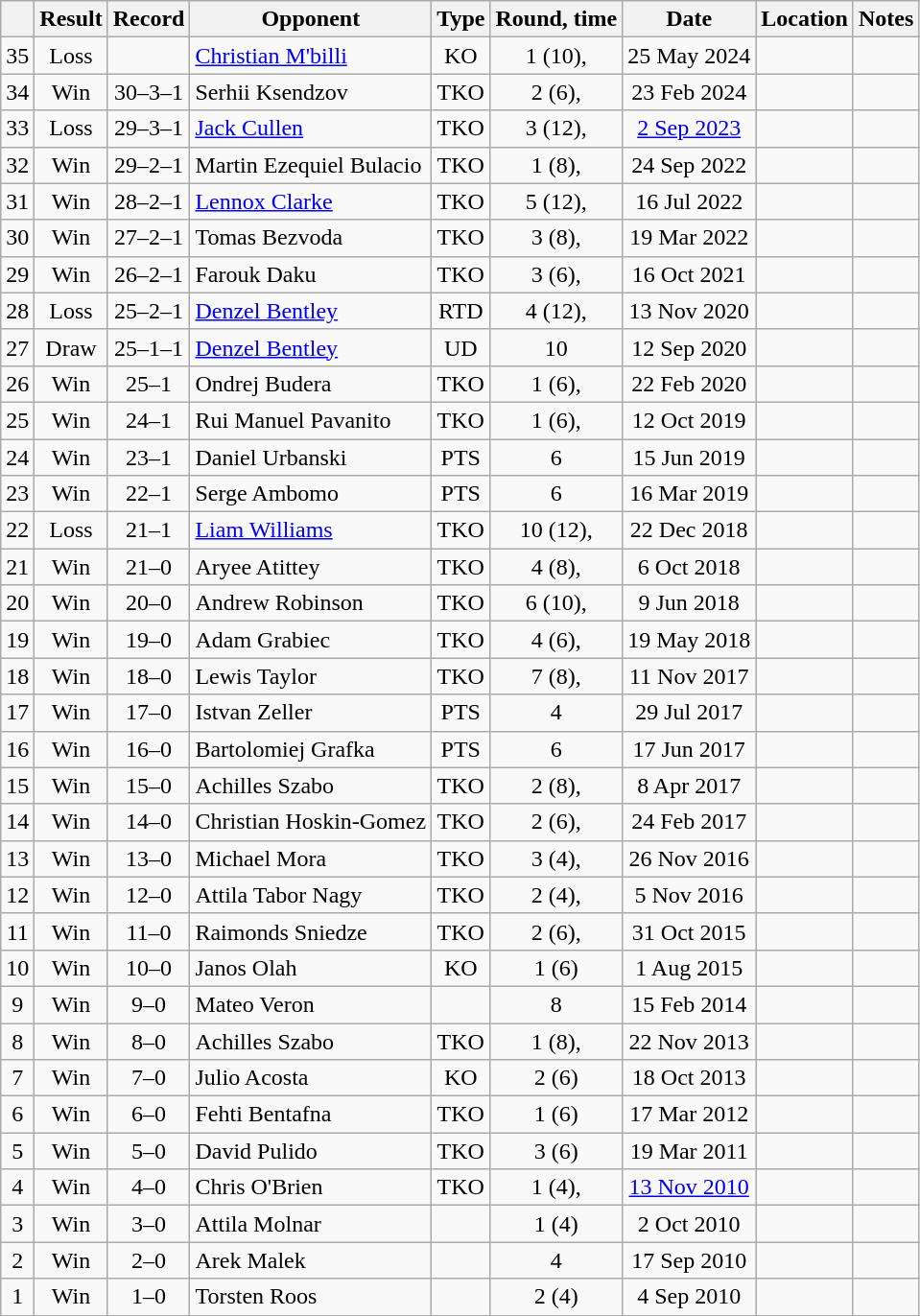<table class="wikitable" style="text-align:center">
<tr>
<th></th>
<th>Result</th>
<th>Record</th>
<th>Opponent</th>
<th>Type</th>
<th>Round, time</th>
<th>Date</th>
<th>Location</th>
<th>Notes</th>
</tr>
<tr>
<td>35</td>
<td>Loss</td>
<td></td>
<td style="text-align:left;"><a href='#'>Christian M'billi</a></td>
<td>KO</td>
<td>1 (10), </td>
<td>25 May 2024</td>
<td style="text-align:left;"></td>
<td style="text-align:left;"></td>
</tr>
<tr>
<td>34</td>
<td>Win</td>
<td>30–3–1</td>
<td style="text-align:left;">Serhii Ksendzov</td>
<td>TKO</td>
<td>2 (6), </td>
<td>23 Feb 2024</td>
<td align=left></td>
<td></td>
</tr>
<tr>
<td>33</td>
<td>Loss</td>
<td>29–3–1</td>
<td style="text-align:left;"><a href='#'>Jack Cullen</a></td>
<td>TKO</td>
<td>3 (12), </td>
<td><a href='#'>2 Sep 2023</a></td>
<td style="text-align:left;"></td>
<td align=left></td>
</tr>
<tr>
<td>32</td>
<td>Win</td>
<td>29–2–1</td>
<td align=left>Martin Ezequiel Bulacio</td>
<td>TKO</td>
<td>1 (8), </td>
<td>24 Sep 2022</td>
<td align=left></td>
<td></td>
</tr>
<tr>
<td>31</td>
<td>Win</td>
<td>28–2–1</td>
<td align=left><a href='#'>Lennox Clarke</a></td>
<td>TKO</td>
<td>5 (12), </td>
<td>16 Jul 2022</td>
<td align=left></td>
<td align=left></td>
</tr>
<tr>
<td>30</td>
<td>Win</td>
<td>27–2–1</td>
<td align=left>Tomas Bezvoda</td>
<td>TKO</td>
<td>3 (8), </td>
<td>19 Mar 2022</td>
<td align=left></td>
<td></td>
</tr>
<tr>
<td>29</td>
<td>Win</td>
<td>26–2–1</td>
<td align=left>Farouk Daku</td>
<td>TKO</td>
<td>3 (6), </td>
<td>16 Oct 2021</td>
<td align=left></td>
<td></td>
</tr>
<tr>
<td>28</td>
<td>Loss</td>
<td>25–2–1</td>
<td align=left><a href='#'>Denzel Bentley</a></td>
<td>RTD</td>
<td>4 (12), </td>
<td>13 Nov 2020</td>
<td align=left></td>
<td align=left></td>
</tr>
<tr>
<td>27</td>
<td>Draw</td>
<td>25–1–1</td>
<td align=left><a href='#'>Denzel Bentley</a></td>
<td>UD</td>
<td>10</td>
<td>12 Sep 2020</td>
<td align=left></td>
<td></td>
</tr>
<tr>
<td>26</td>
<td>Win</td>
<td>25–1</td>
<td align=left>Ondrej Budera</td>
<td>TKO</td>
<td>1 (6), </td>
<td>22 Feb 2020</td>
<td align=left></td>
<td></td>
</tr>
<tr>
<td>25</td>
<td>Win</td>
<td>24–1</td>
<td align=left>Rui Manuel Pavanito</td>
<td>TKO</td>
<td>1 (6), </td>
<td>12 Oct 2019</td>
<td align=left></td>
<td></td>
</tr>
<tr>
<td>24</td>
<td>Win</td>
<td>23–1</td>
<td align=left>Daniel Urbanski</td>
<td>PTS</td>
<td>6</td>
<td>15 Jun 2019</td>
<td align=left></td>
<td></td>
</tr>
<tr>
<td>23</td>
<td>Win</td>
<td>22–1</td>
<td align=left>Serge Ambomo</td>
<td>PTS</td>
<td>6</td>
<td>16 Mar 2019</td>
<td align=left></td>
<td></td>
</tr>
<tr>
<td>22</td>
<td>Loss</td>
<td>21–1</td>
<td align=left><a href='#'>Liam Williams</a></td>
<td>TKO</td>
<td>10 (12), </td>
<td>22 Dec 2018</td>
<td align=left></td>
<td align=left></td>
</tr>
<tr>
<td>21</td>
<td>Win</td>
<td>21–0</td>
<td align=left>Aryee Atittey</td>
<td>TKO</td>
<td>4 (8), </td>
<td>6 Oct 2018</td>
<td align=left></td>
<td></td>
</tr>
<tr>
<td>20</td>
<td>Win</td>
<td>20–0</td>
<td align=left>Andrew Robinson</td>
<td>TKO</td>
<td>6 (10), </td>
<td>9 Jun 2018</td>
<td align=left></td>
<td align=left></td>
</tr>
<tr>
<td>19</td>
<td>Win</td>
<td>19–0</td>
<td align=left>Adam Grabiec</td>
<td>TKO</td>
<td>4 (6), </td>
<td>19 May 2018</td>
<td align=left></td>
<td></td>
</tr>
<tr>
<td>18</td>
<td>Win</td>
<td>18–0</td>
<td align=left>Lewis Taylor</td>
<td>TKO</td>
<td>7 (8), </td>
<td>11 Nov 2017</td>
<td align=left></td>
<td></td>
</tr>
<tr>
<td>17</td>
<td>Win</td>
<td>17–0</td>
<td align=left>Istvan Zeller</td>
<td>PTS</td>
<td>4</td>
<td>29 Jul 2017</td>
<td align=left></td>
<td></td>
</tr>
<tr>
<td>16</td>
<td>Win</td>
<td>16–0</td>
<td align=left>Bartolomiej Grafka</td>
<td>PTS</td>
<td>6</td>
<td>17 Jun 2017</td>
<td align=left></td>
<td></td>
</tr>
<tr>
<td>15</td>
<td>Win</td>
<td>15–0</td>
<td align=left>Achilles Szabo</td>
<td>TKO</td>
<td>2 (8), </td>
<td>8 Apr 2017</td>
<td align=left></td>
<td></td>
</tr>
<tr>
<td>14</td>
<td>Win</td>
<td>14–0</td>
<td align=left>Christian Hoskin-Gomez</td>
<td>TKO</td>
<td>2 (6), </td>
<td>24 Feb 2017</td>
<td align=left></td>
<td></td>
</tr>
<tr>
<td>13</td>
<td>Win</td>
<td>13–0</td>
<td align=left>Michael Mora</td>
<td>TKO</td>
<td>3 (4), </td>
<td>26 Nov 2016</td>
<td align=left></td>
<td></td>
</tr>
<tr>
<td>12</td>
<td>Win</td>
<td>12–0</td>
<td align=left>Attila Tabor Nagy</td>
<td>TKO</td>
<td>2 (4), </td>
<td>5 Nov 2016</td>
<td align=left></td>
<td></td>
</tr>
<tr>
<td>11</td>
<td>Win</td>
<td>11–0</td>
<td align=left>Raimonds Sniedze</td>
<td>TKO</td>
<td>2 (6), </td>
<td>31 Oct 2015</td>
<td align=left></td>
<td></td>
</tr>
<tr>
<td>10</td>
<td>Win</td>
<td>10–0</td>
<td align=left>Janos Olah</td>
<td>KO</td>
<td>1 (6)</td>
<td>1 Aug 2015</td>
<td align=left></td>
<td></td>
</tr>
<tr>
<td>9</td>
<td>Win</td>
<td>9–0</td>
<td align=left>Mateo Veron</td>
<td></td>
<td>8</td>
<td>15 Feb 2014</td>
<td align=left></td>
<td></td>
</tr>
<tr>
<td>8</td>
<td>Win</td>
<td>8–0</td>
<td align=left>Achilles Szabo</td>
<td>TKO</td>
<td>1 (8), </td>
<td>22 Nov 2013</td>
<td align=left></td>
<td></td>
</tr>
<tr>
<td>7</td>
<td>Win</td>
<td>7–0</td>
<td align=left>Julio Acosta</td>
<td>KO</td>
<td>2 (6)</td>
<td>18 Oct 2013</td>
<td align=left></td>
<td></td>
</tr>
<tr>
<td>6</td>
<td>Win</td>
<td>6–0</td>
<td align=left>Fehti Bentafna</td>
<td>TKO</td>
<td>1 (6)</td>
<td>17 Mar 2012</td>
<td align=left></td>
<td></td>
</tr>
<tr>
<td>5</td>
<td>Win</td>
<td>5–0</td>
<td align=left>David Pulido</td>
<td>TKO</td>
<td>3 (6)</td>
<td>19 Mar 2011</td>
<td align=left></td>
<td></td>
</tr>
<tr>
<td>4</td>
<td>Win</td>
<td>4–0</td>
<td align=left>Chris O'Brien</td>
<td>TKO</td>
<td>1 (4), </td>
<td><a href='#'>13 Nov 2010</a></td>
<td align=left></td>
<td></td>
</tr>
<tr>
<td>3</td>
<td>Win</td>
<td>3–0</td>
<td align=left>Attila Molnar</td>
<td></td>
<td>1 (4)</td>
<td>2 Oct 2010</td>
<td align=left></td>
<td></td>
</tr>
<tr>
<td>2</td>
<td>Win</td>
<td>2–0</td>
<td align=left>Arek Malek</td>
<td></td>
<td>4</td>
<td>17 Sep 2010</td>
<td align=left></td>
<td></td>
</tr>
<tr>
<td>1</td>
<td>Win</td>
<td>1–0</td>
<td align=left>Torsten Roos</td>
<td></td>
<td>2 (4)</td>
<td>4 Sep 2010</td>
<td align=left></td>
<td></td>
</tr>
</table>
